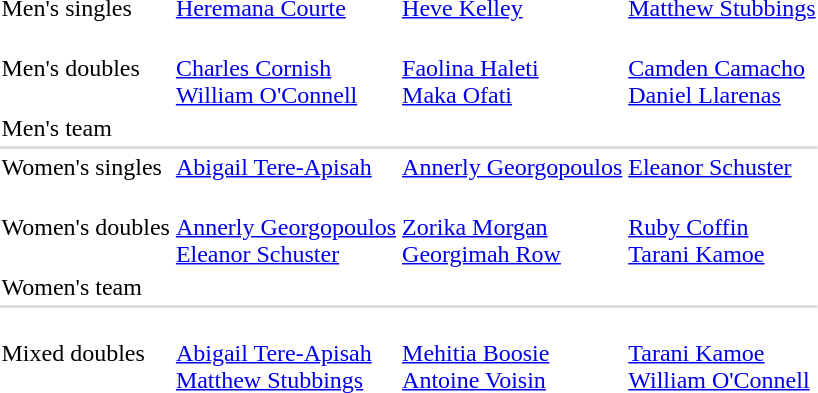<table>
<tr>
<td>Men's singles<br></td>
<td><a href='#'>Heremana Courte</a><br></td>
<td><a href='#'>Heve Kelley</a><br></td>
<td><a href='#'>Matthew Stubbings</a><br></td>
</tr>
<tr>
<td>Men's doubles<br></td>
<td><br><a href='#'>Charles Cornish</a><br><a href='#'>William O'Connell</a></td>
<td><br><a href='#'>Faolina Haleti</a><br><a href='#'>Maka Ofati</a></td>
<td><br><a href='#'>Camden Camacho</a><br><a href='#'>Daniel Llarenas</a></td>
</tr>
<tr>
<td>Men's team<br></td>
<td></td>
<td></td>
<td></td>
</tr>
<tr bgcolor=#DDDDDD>
<td colspan=7></td>
</tr>
<tr>
<td>Women's singles<br></td>
<td><a href='#'>Abigail Tere-Apisah</a><br></td>
<td><a href='#'>Annerly Georgopoulos</a><br></td>
<td><a href='#'>Eleanor Schuster</a><br></td>
</tr>
<tr>
<td>Women's doubles<br></td>
<td><br><a href='#'>Annerly Georgopoulos</a><br><a href='#'>Eleanor Schuster</a></td>
<td><br><a href='#'>Zorika Morgan</a><br><a href='#'>Georgimah Row</a></td>
<td><br><a href='#'>Ruby Coffin</a><br><a href='#'>Tarani Kamoe</a></td>
</tr>
<tr>
<td>Women's team<br></td>
<td></td>
<td></td>
<td></td>
</tr>
<tr bgcolor=#DDDDDD>
<td colspan=7></td>
</tr>
<tr>
<td>Mixed doubles<br></td>
<td><br><a href='#'>Abigail Tere-Apisah</a><br><a href='#'>Matthew Stubbings</a></td>
<td><br><a href='#'>Mehitia Boosie</a><br><a href='#'>Antoine Voisin</a></td>
<td><br><a href='#'>Tarani Kamoe</a><br><a href='#'>William O'Connell</a></td>
</tr>
</table>
